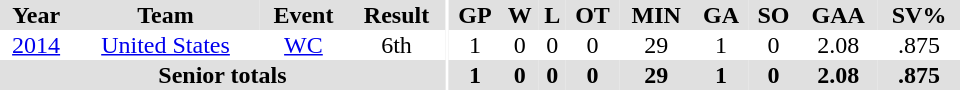<table border="0" cellpadding="1" cellspacing="0" ID="Table3" style="text-align:center; width:40em">
<tr ALIGN="center" bgcolor="#e0e0e0">
<th>Year</th>
<th>Team</th>
<th>Event</th>
<th>Result</th>
<th rowspan="99" bgcolor="#ffffff"></th>
<th>GP</th>
<th>W</th>
<th>L</th>
<th>OT</th>
<th>MIN</th>
<th>GA</th>
<th>SO</th>
<th>GAA</th>
<th>SV%</th>
</tr>
<tr ALIGN="center">
<td><a href='#'>2014</a></td>
<td><a href='#'>United States</a></td>
<td><a href='#'>WC</a></td>
<td>6th</td>
<td>1</td>
<td>0</td>
<td>0</td>
<td>0</td>
<td>29</td>
<td>1</td>
<td>0</td>
<td>2.08</td>
<td>.875</td>
</tr>
<tr ALIGN="center" bgcolor="#e0e0e0">
<th colspan=4>Senior totals</th>
<th>1</th>
<th>0</th>
<th>0</th>
<th>0</th>
<th>29</th>
<th>1</th>
<th>0</th>
<th>2.08</th>
<th>.875</th>
</tr>
</table>
